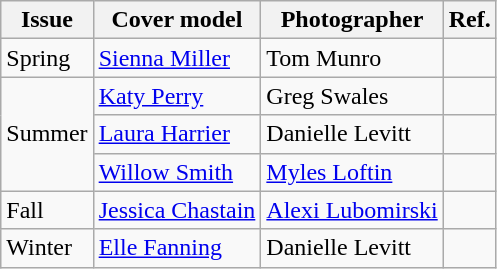<table class="wikitable">
<tr>
<th>Issue</th>
<th>Cover model</th>
<th>Photographer</th>
<th>Ref.</th>
</tr>
<tr>
<td>Spring</td>
<td><a href='#'>Sienna Miller</a></td>
<td>Tom Munro</td>
<td></td>
</tr>
<tr>
<td rowspan="3">Summer</td>
<td><a href='#'>Katy Perry</a></td>
<td>Greg Swales</td>
<td></td>
</tr>
<tr>
<td><a href='#'>Laura Harrier</a></td>
<td>Danielle Levitt</td>
<td></td>
</tr>
<tr>
<td><a href='#'>Willow Smith</a></td>
<td><a href='#'>Myles Loftin</a></td>
<td></td>
</tr>
<tr>
<td>Fall</td>
<td><a href='#'>Jessica Chastain</a></td>
<td><a href='#'>Alexi Lubomirski</a></td>
<td></td>
</tr>
<tr>
<td>Winter</td>
<td><a href='#'>Elle Fanning</a></td>
<td>Danielle Levitt</td>
<td></td>
</tr>
</table>
